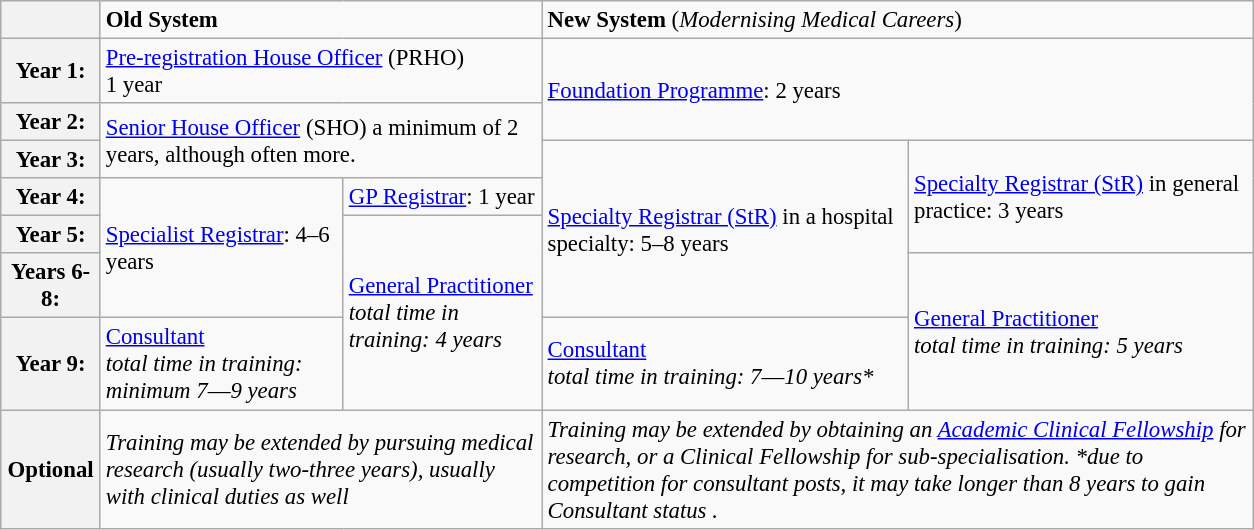<table class="wikitable" style="width: 55em; text-align: left; font-size: 95%;">
<tr>
<th></th>
<td colspan="2"><strong>Old System</strong></td>
<td colspan="2"><strong>New System</strong> (<em>Modernising Medical Careers</em>)</td>
</tr>
<tr>
<th>Year 1:</th>
<td colspan="2"><a href='#'>Pre-registration House Officer</a> (PRHO)<br>1 year</td>
<td colspan="2" rowspan="2"><a href='#'>Foundation Programme</a>: 2 years</td>
</tr>
<tr>
<th>Year 2:</th>
<td colspan="2" rowspan="2"><a href='#'>Senior House Officer</a> (SHO) a minimum of 2 years, although often more.</td>
</tr>
<tr>
<th>Year 3:</th>
<td rowspan="4"><a href='#'>Specialty Registrar (StR)</a> in a hospital specialty: 5–8 years</td>
<td rowspan="3"><a href='#'>Specialty Registrar (StR)</a> in general practice: 3 years</td>
</tr>
<tr>
<th>Year 4:</th>
<td rowspan="3"><a href='#'>Specialist Registrar</a>:       4–6 years</td>
<td><a href='#'>GP Registrar</a>:     1 year</td>
</tr>
<tr>
<th>Year 5:</th>
<td rowspan="3"><a href='#'>General Practitioner</a><br><em>total time in training: 4 years</em></td>
</tr>
<tr>
<th>Years 6-8:</th>
<td rowspan="2"><a href='#'>General Practitioner</a><br><em>total time in training: 5 years</em></td>
</tr>
<tr>
<th>Year 9:</th>
<td><a href='#'>Consultant</a><br><em>total time in training: minimum 7</em>—<em>9 years</em></td>
<td><a href='#'>Consultant</a><br><em>total time in training: 7</em>—<em>10 years*</em></td>
</tr>
<tr>
<th>Optional</th>
<td colspan="2"><em>Training may be extended by pursuing medical research (usually two-three years), usually with clinical duties as well</em></td>
<td colspan="2"><em>Training may be extended by obtaining an <a href='#'>Academic Clinical Fellowship</a> for research, or a Clinical Fellowship for sub-specialisation. *due to competition for consultant posts, it may take longer than 8 years to gain Consultant status .</em></td>
</tr>
</table>
